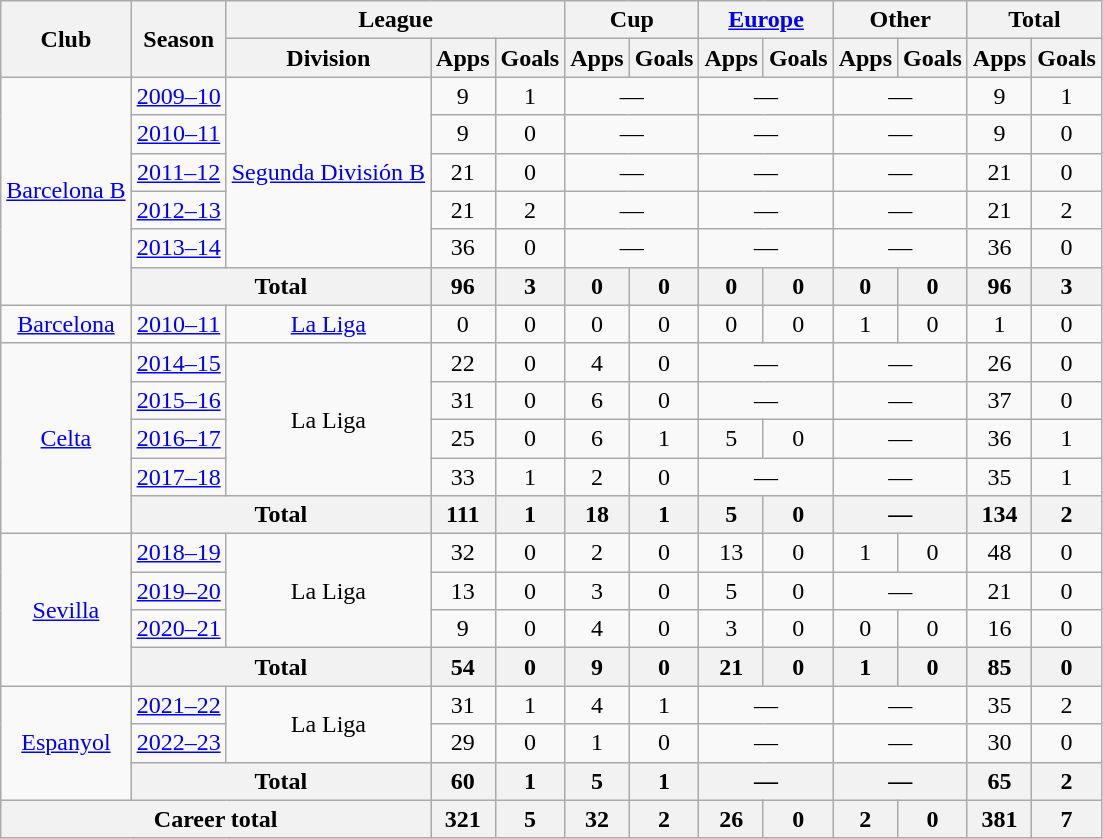<table class="wikitable" style="text-align: center">
<tr>
<th rowspan="2">Club</th>
<th rowspan="2">Season</th>
<th colspan="3">League</th>
<th colspan="2">Cup</th>
<th colspan="2"><a href='#'>Europe</a></th>
<th colspan="2">Other</th>
<th colspan="2">Total</th>
</tr>
<tr>
<th>Division</th>
<th>Apps</th>
<th>Goals</th>
<th>Apps</th>
<th>Goals</th>
<th>Apps</th>
<th>Goals</th>
<th>Apps</th>
<th>Goals</th>
<th>Apps</th>
<th>Goals</th>
</tr>
<tr>
<td rowspan="6"><a href='#'>Barcelona B</a></td>
<td><a href='#'>2009–10</a></td>
<td rowspan="5"><a href='#'>Segunda División B</a></td>
<td>9</td>
<td>1</td>
<td colspan="2">—</td>
<td colspan="2">—</td>
<td colspan="2">—</td>
<td>9</td>
<td>1</td>
</tr>
<tr>
<td><a href='#'>2010–11</a></td>
<td>9</td>
<td>0</td>
<td colspan="2">—</td>
<td colspan="2">—</td>
<td colspan="2">—</td>
<td>9</td>
<td>0</td>
</tr>
<tr>
<td><a href='#'>2011–12</a></td>
<td>21</td>
<td>0</td>
<td colspan="2">—</td>
<td colspan="2">—</td>
<td colspan="2">—</td>
<td>21</td>
<td>0</td>
</tr>
<tr>
<td><a href='#'>2012–13</a></td>
<td>21</td>
<td>2</td>
<td colspan="2">—</td>
<td colspan="2">—</td>
<td colspan="2">—</td>
<td>21</td>
<td>2</td>
</tr>
<tr>
<td><a href='#'>2013–14</a></td>
<td>36</td>
<td>0</td>
<td colspan="2">—</td>
<td colspan="2">—</td>
<td colspan="2">—</td>
<td>36</td>
<td>0</td>
</tr>
<tr>
<th colspan="2">Total</th>
<th>96</th>
<th>3</th>
<th>0</th>
<th>0</th>
<th>0</th>
<th>0</th>
<th>0</th>
<th>0</th>
<th>96</th>
<th>3</th>
</tr>
<tr>
<td><a href='#'>Barcelona</a></td>
<td><a href='#'>2010–11</a></td>
<td><a href='#'>La Liga</a></td>
<td>0</td>
<td>0</td>
<td>0</td>
<td>0</td>
<td>0</td>
<td>0</td>
<td>1</td>
<td>0</td>
<td>1</td>
<td>0</td>
</tr>
<tr>
<td rowspan="5"><a href='#'>Celta</a></td>
<td><a href='#'>2014–15</a></td>
<td rowspan="4">La Liga</td>
<td>22</td>
<td>0</td>
<td>4</td>
<td>0</td>
<td colspan="2">—</td>
<td colspan="2">—</td>
<td>26</td>
<td>0</td>
</tr>
<tr>
<td><a href='#'>2015–16</a></td>
<td>31</td>
<td>0</td>
<td>6</td>
<td>0</td>
<td colspan="2">—</td>
<td colspan="2">—</td>
<td>37</td>
<td>0</td>
</tr>
<tr>
<td><a href='#'>2016–17</a></td>
<td>25</td>
<td>0</td>
<td>6</td>
<td>1</td>
<td>5</td>
<td>0</td>
<td colspan="2">—</td>
<td>36</td>
<td>1</td>
</tr>
<tr>
<td><a href='#'>2017–18</a></td>
<td>33</td>
<td>1</td>
<td>2</td>
<td>0</td>
<td colspan="2">—</td>
<td colspan="2">—</td>
<td>35</td>
<td>1</td>
</tr>
<tr>
<th colspan="2">Total</th>
<th>111</th>
<th>1</th>
<th>18</th>
<th>1</th>
<th>5</th>
<th>0</th>
<th colspan="2">—</th>
<th>134</th>
<th>2</th>
</tr>
<tr>
<td rowspan="4"><a href='#'>Sevilla</a></td>
<td><a href='#'>2018–19</a></td>
<td rowspan="3">La Liga</td>
<td>32</td>
<td>0</td>
<td>2</td>
<td>0</td>
<td>13</td>
<td>0</td>
<td>1</td>
<td>0</td>
<td>48</td>
<td>0</td>
</tr>
<tr>
<td><a href='#'>2019–20</a></td>
<td>13</td>
<td>0</td>
<td>3</td>
<td>0</td>
<td>5</td>
<td>0</td>
<td colspan="2">—</td>
<td>21</td>
<td>0</td>
</tr>
<tr>
<td><a href='#'>2020–21</a></td>
<td>9</td>
<td>0</td>
<td>4</td>
<td>0</td>
<td>3</td>
<td>0</td>
<td>0</td>
<td>0</td>
<td>16</td>
<td>0</td>
</tr>
<tr>
<th colspan="2">Total</th>
<th>54</th>
<th>0</th>
<th>9</th>
<th>0</th>
<th>21</th>
<th>0</th>
<th>1</th>
<th>0</th>
<th>85</th>
<th>0</th>
</tr>
<tr>
<td rowspan="3"><a href='#'>Espanyol</a></td>
<td><a href='#'>2021–22</a></td>
<td rowspan="2">La Liga</td>
<td>31</td>
<td>1</td>
<td>4</td>
<td>1</td>
<td colspan="2">—</td>
<td colspan="2">—</td>
<td>35</td>
<td>2</td>
</tr>
<tr>
<td><a href='#'>2022–23</a></td>
<td>29</td>
<td>0</td>
<td>1</td>
<td>0</td>
<td colspan="2">—</td>
<td colspan="2">—</td>
<td>30</td>
<td>0</td>
</tr>
<tr>
<th colspan="2">Total</th>
<th>60</th>
<th>1</th>
<th>5</th>
<th>1</th>
<th colspan="2">—</th>
<th colspan="2">—</th>
<th>65</th>
<th>2</th>
</tr>
<tr>
<th colspan="3">Career total</th>
<th>321</th>
<th>5</th>
<th>32</th>
<th>2</th>
<th>26</th>
<th>0</th>
<th>2</th>
<th>0</th>
<th>381</th>
<th>7</th>
</tr>
</table>
